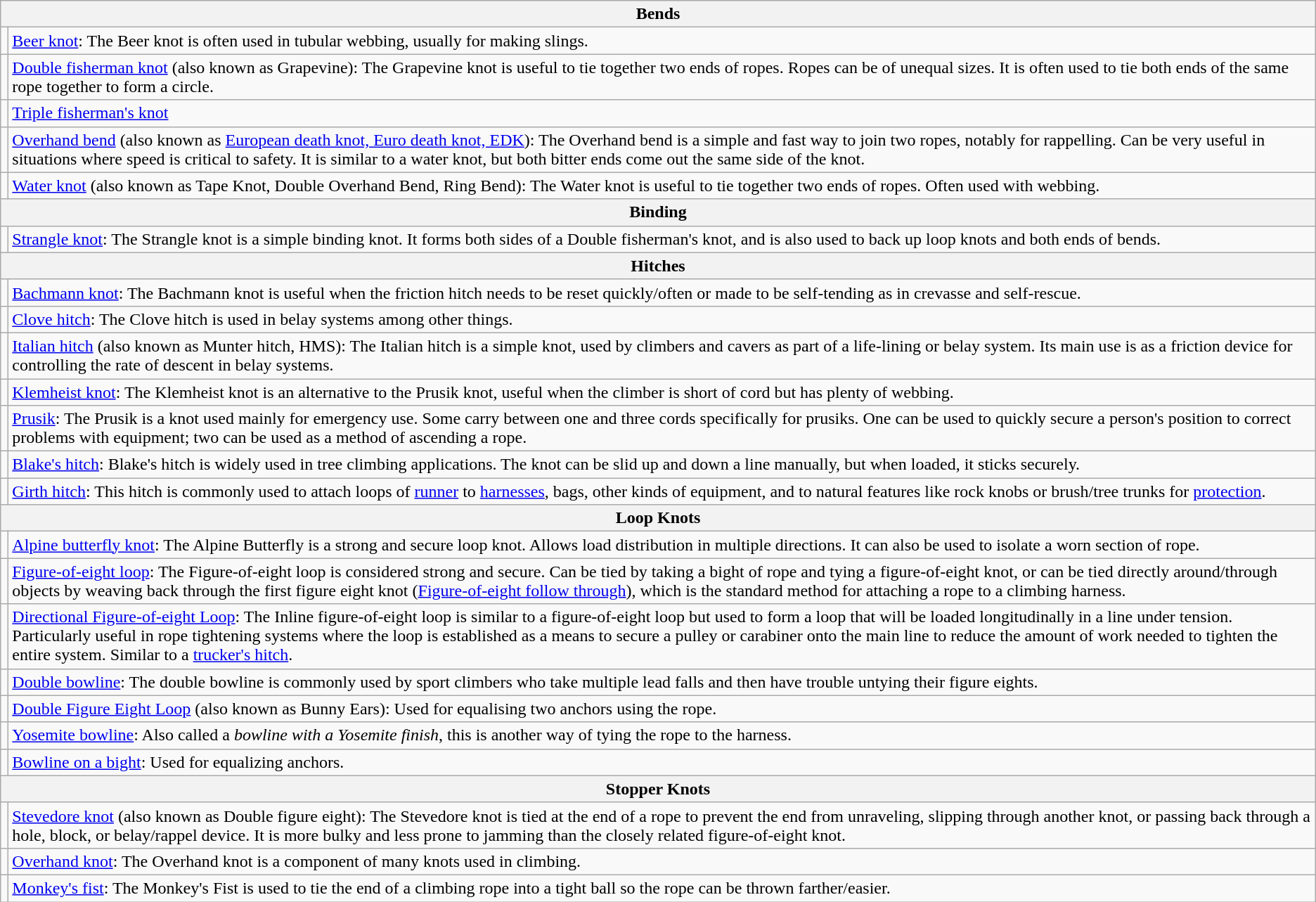<table class="wikitable">
<tr>
<th colspan=2>Bends</th>
</tr>
<tr>
<td></td>
<td><a href='#'>Beer knot</a>: The Beer knot is often used in tubular webbing, usually for making slings.</td>
</tr>
<tr>
<td></td>
<td><a href='#'>Double fisherman knot</a> (also known as Grapevine): The Grapevine knot is useful to tie together two ends of ropes. Ropes can be of unequal sizes. It is often used to tie both ends of the same rope together to form a circle.</td>
</tr>
<tr>
<td></td>
<td><a href='#'>Triple fisherman's knot</a></td>
</tr>
<tr>
<td></td>
<td><a href='#'>Overhand bend</a> (also known as <a href='#'>European death knot, Euro death knot, EDK</a>): The Overhand bend is a simple and fast way to join two ropes, notably for rappelling. Can be very useful in situations where speed is critical to safety. It is similar to a water knot, but both bitter ends come out the same side of the knot.</td>
</tr>
<tr>
<td></td>
<td><a href='#'>Water knot</a> (also known as Tape Knot, Double Overhand Bend, Ring Bend): The Water knot is useful to tie together two ends of ropes. Often used with webbing.</td>
</tr>
<tr>
<th colspan=2>Binding</th>
</tr>
<tr>
<td></td>
<td><a href='#'>Strangle knot</a>: The Strangle knot is a simple binding knot. It forms both sides of a Double fisherman's knot, and is also used to back up loop knots and both ends of bends.</td>
</tr>
<tr>
<th colspan=2>Hitches</th>
</tr>
<tr>
<td></td>
<td><a href='#'>Bachmann knot</a>: The Bachmann knot is useful when the friction hitch needs to be reset quickly/often or made to be self-tending as in crevasse and self-rescue.</td>
</tr>
<tr>
<td></td>
<td><a href='#'>Clove hitch</a>: The Clove hitch is used in belay systems among other things.</td>
</tr>
<tr>
<td></td>
<td><a href='#'>Italian hitch</a> (also known as Munter hitch, HMS): The Italian hitch is a simple knot, used by climbers and cavers as part of a life-lining or belay system. Its main use is as a friction device for controlling the rate of descent in belay systems.</td>
</tr>
<tr>
<td></td>
<td><a href='#'>Klemheist knot</a>: The Klemheist knot is an alternative to the Prusik knot, useful when the climber is short of cord but has plenty of webbing.</td>
</tr>
<tr>
<td></td>
<td><a href='#'>Prusik</a>: The Prusik is a knot used mainly for emergency use. Some carry between one and three cords specifically for prusiks. One can be used to quickly secure a person's position to correct problems with equipment; two can be used as a method of ascending a rope.</td>
</tr>
<tr>
<td></td>
<td><a href='#'>Blake's hitch</a>: Blake's hitch is widely used in tree climbing applications.  The knot can be slid up and down a line manually, but when loaded, it sticks securely.</td>
</tr>
<tr>
<td></td>
<td><a href='#'>Girth hitch</a>: This hitch is commonly used to attach loops of <a href='#'>runner</a> to <a href='#'>harnesses</a>, bags, other kinds of equipment, and to natural features like rock knobs or brush/tree trunks for <a href='#'>protection</a>.</td>
</tr>
<tr>
<th colspan=2>Loop Knots</th>
</tr>
<tr>
<td></td>
<td><a href='#'>Alpine butterfly knot</a>: The Alpine Butterfly is a strong and secure loop knot. Allows load distribution in multiple directions. It can also be used to isolate a worn section of rope.</td>
</tr>
<tr>
<td></td>
<td><a href='#'>Figure-of-eight loop</a>: The Figure-of-eight loop is considered strong and secure. Can be tied by taking a bight of rope and tying a figure-of-eight knot, or can be tied directly around/through objects by weaving back through the first figure eight knot (<a href='#'>Figure-of-eight follow through</a>), which is the standard method for attaching a rope to a climbing harness.</td>
</tr>
<tr>
<td></td>
<td><a href='#'>Directional Figure-of-eight Loop</a>: The Inline figure-of-eight loop is similar to a figure-of-eight loop but used to form a loop that will be loaded longitudinally in a line under tension. Particularly useful in rope tightening systems where the loop is established as a means to secure a pulley or carabiner onto the main line to reduce the amount of work needed to tighten the entire system. Similar to a <a href='#'>trucker's hitch</a>.</td>
</tr>
<tr>
<td></td>
<td><a href='#'>Double bowline</a>: The double bowline is commonly used by sport climbers who take multiple lead falls and then have trouble untying their figure eights.</td>
</tr>
<tr>
<td></td>
<td><a href='#'>Double Figure Eight Loop</a> (also known as Bunny Ears): Used for equalising two anchors using the rope.</td>
</tr>
<tr>
<td></td>
<td><a href='#'>Yosemite bowline</a>: Also called a <em>bowline with a Yosemite finish</em>, this is another way of tying the rope to the harness.</td>
</tr>
<tr>
<td></td>
<td><a href='#'>Bowline on a bight</a>: Used for equalizing anchors.</td>
</tr>
<tr>
<th colspan=2>Stopper Knots</th>
</tr>
<tr>
<td></td>
<td><a href='#'>Stevedore knot</a> (also known as Double figure eight): The Stevedore knot is tied at the end of a rope to prevent the end from unraveling, slipping through another knot, or passing back through a hole, block, or belay/rappel device. It is more bulky and less prone to jamming than the closely related figure-of-eight knot.</td>
</tr>
<tr>
<td></td>
<td><a href='#'>Overhand knot</a>: The Overhand knot is a component of many knots used in climbing.</td>
</tr>
<tr>
<td></td>
<td><a href='#'>Monkey's fist</a>: The Monkey's Fist is used to tie the end of a climbing rope into a tight ball so the rope can be thrown farther/easier.</td>
</tr>
</table>
